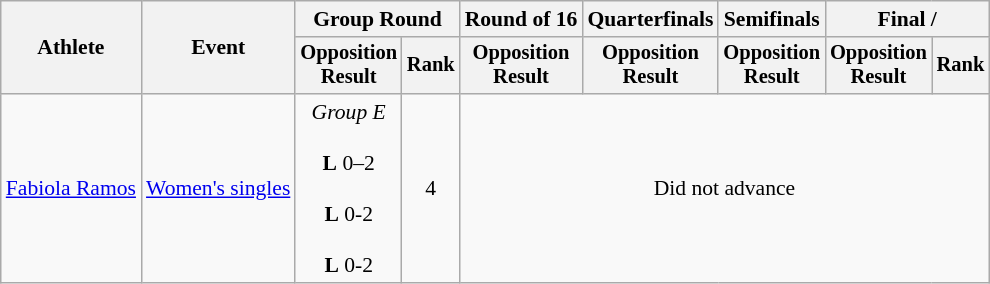<table class="wikitable" style="font-size:90%">
<tr>
<th rowspan="2">Athlete</th>
<th rowspan="2">Event</th>
<th colspan="2">Group Round</th>
<th>Round of 16</th>
<th>Quarterfinals</th>
<th>Semifinals</th>
<th colspan=2>Final / </th>
</tr>
<tr style="font-size:95%">
<th>Opposition<br>Result</th>
<th>Rank</th>
<th>Opposition<br>Result</th>
<th>Opposition<br>Result</th>
<th>Opposition<br>Result</th>
<th>Opposition<br>Result</th>
<th>Rank</th>
</tr>
<tr align=center>
<td align=left><a href='#'>Fabiola Ramos</a></td>
<td align=left><a href='#'>Women's singles</a></td>
<td><em>Group E</em><br><br><strong>L</strong> 0–2<br><br><strong>L</strong> 0-2<br><br><strong>L</strong> 0-2</td>
<td>4</td>
<td colspan=6>Did not advance</td>
</tr>
</table>
